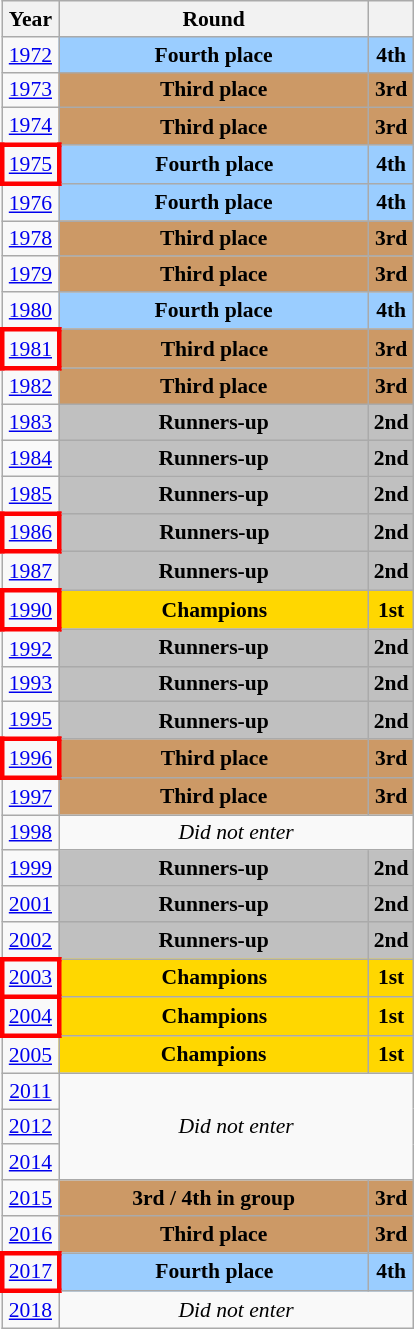<table class="wikitable" style="text-align: center; font-size:90%">
<tr>
<th>Year</th>
<th style="width:200px">Round</th>
<th></th>
</tr>
<tr>
<td><a href='#'>1972</a></td>
<td bgcolor="9acdff"><strong>Fourth place</strong></td>
<td bgcolor="9acdff"><strong>4th</strong></td>
</tr>
<tr>
<td><a href='#'>1973</a></td>
<td bgcolor="cc9966"><strong>Third place</strong></td>
<td bgcolor="cc9966"><strong>3rd</strong></td>
</tr>
<tr>
<td><a href='#'>1974</a></td>
<td bgcolor="cc9966"><strong>Third place</strong></td>
<td bgcolor="cc9966"><strong>3rd</strong></td>
</tr>
<tr>
<td style="border: 3px solid red"><a href='#'>1975</a></td>
<td bgcolor="9acdff"><strong>Fourth place</strong></td>
<td bgcolor="9acdff"><strong>4th</strong></td>
</tr>
<tr>
<td><a href='#'>1976</a></td>
<td bgcolor="9acdff"><strong>Fourth place</strong></td>
<td bgcolor="9acdff"><strong>4th</strong></td>
</tr>
<tr>
<td><a href='#'>1978</a></td>
<td bgcolor="cc9966"><strong>Third place</strong></td>
<td bgcolor="cc9966"><strong>3rd</strong></td>
</tr>
<tr>
<td><a href='#'>1979</a></td>
<td bgcolor="cc9966"><strong>Third place</strong></td>
<td bgcolor="cc9966"><strong>3rd</strong></td>
</tr>
<tr>
<td><a href='#'>1980</a></td>
<td bgcolor="9acdff"><strong>Fourth place</strong></td>
<td bgcolor="9acdff"><strong>4th</strong></td>
</tr>
<tr>
<td style="border: 3px solid red"><a href='#'>1981</a></td>
<td bgcolor="cc9966"><strong>Third place</strong></td>
<td bgcolor="cc9966"><strong>3rd</strong></td>
</tr>
<tr>
<td><a href='#'>1982</a></td>
<td bgcolor="cc9966"><strong>Third place</strong></td>
<td bgcolor="cc9966"><strong>3rd</strong></td>
</tr>
<tr>
<td><a href='#'>1983</a></td>
<td bgcolor=Silver><strong>Runners-up</strong></td>
<td bgcolor=Silver><strong>2nd</strong></td>
</tr>
<tr>
<td><a href='#'>1984</a></td>
<td bgcolor=Silver><strong>Runners-up</strong></td>
<td bgcolor=Silver><strong>2nd</strong></td>
</tr>
<tr>
<td><a href='#'>1985</a></td>
<td bgcolor=Silver><strong>Runners-up</strong></td>
<td bgcolor=Silver><strong>2nd</strong></td>
</tr>
<tr>
<td style="border: 3px solid red"><a href='#'>1986</a></td>
<td bgcolor=Silver><strong>Runners-up</strong></td>
<td bgcolor=Silver><strong>2nd</strong></td>
</tr>
<tr>
<td><a href='#'>1987</a></td>
<td bgcolor=Silver><strong>Runners-up</strong></td>
<td bgcolor=Silver><strong>2nd</strong></td>
</tr>
<tr>
<td style="border: 3px solid red"><a href='#'>1990</a></td>
<td bgcolor=Gold><strong>Champions</strong></td>
<td bgcolor=Gold><strong>1st</strong></td>
</tr>
<tr>
<td><a href='#'>1992</a></td>
<td bgcolor=Silver><strong>Runners-up</strong></td>
<td bgcolor=Silver><strong>2nd</strong></td>
</tr>
<tr>
<td><a href='#'>1993</a></td>
<td bgcolor=Silver><strong>Runners-up</strong></td>
<td bgcolor=Silver><strong>2nd</strong></td>
</tr>
<tr>
<td><a href='#'>1995</a></td>
<td bgcolor=Silver><strong>Runners-up</strong></td>
<td bgcolor=Silver><strong>2nd</strong></td>
</tr>
<tr>
<td style="border: 3px solid red"><a href='#'>1996</a></td>
<td bgcolor="cc9966"><strong>Third place</strong></td>
<td bgcolor="cc9966"><strong>3rd</strong></td>
</tr>
<tr>
<td><a href='#'>1997</a></td>
<td bgcolor="cc9966"><strong>Third place</strong></td>
<td bgcolor="cc9966"><strong>3rd</strong></td>
</tr>
<tr>
<td><a href='#'>1998</a></td>
<td colspan="2"><em>Did not enter</em></td>
</tr>
<tr>
<td><a href='#'>1999</a></td>
<td bgcolor=Silver><strong>Runners-up</strong></td>
<td bgcolor=Silver><strong>2nd</strong></td>
</tr>
<tr>
<td><a href='#'>2001</a></td>
<td bgcolor=Silver><strong>Runners-up</strong></td>
<td bgcolor=Silver><strong>2nd</strong></td>
</tr>
<tr>
<td><a href='#'>2002</a></td>
<td bgcolor=Silver><strong>Runners-up</strong></td>
<td bgcolor=Silver><strong>2nd</strong></td>
</tr>
<tr>
<td style="border: 3px solid red"><a href='#'>2003</a></td>
<td bgcolor=Gold><strong>Champions</strong></td>
<td bgcolor=Gold><strong>1st</strong></td>
</tr>
<tr>
<td style="border: 3px solid red"><a href='#'>2004</a></td>
<td bgcolor=Gold><strong>Champions</strong></td>
<td bgcolor=Gold><strong>1st</strong></td>
</tr>
<tr>
<td><a href='#'>2005</a></td>
<td bgcolor=Gold><strong>Champions</strong></td>
<td bgcolor=Gold><strong>1st</strong></td>
</tr>
<tr>
<td><a href='#'>2011</a></td>
<td colspan="2" rowspan="3"><em>Did not enter</em></td>
</tr>
<tr>
<td><a href='#'>2012</a></td>
</tr>
<tr>
<td><a href='#'>2014</a></td>
</tr>
<tr>
<td><a href='#'>2015</a></td>
<td bgcolor="cc9966"><strong>3rd / 4th in group</strong></td>
<td bgcolor="cc9966"><strong>3rd</strong></td>
</tr>
<tr>
<td><a href='#'>2016</a></td>
<td bgcolor="cc9966"><strong>Third place</strong></td>
<td bgcolor="cc9966"><strong>3rd</strong></td>
</tr>
<tr>
<td style="border: 3px solid red"><a href='#'>2017</a></td>
<td bgcolor="9acdff"><strong>Fourth place</strong></td>
<td bgcolor="9acdff"><strong>4th</strong></td>
</tr>
<tr>
<td><a href='#'>2018</a></td>
<td colspan="2"><em>Did not enter</em></td>
</tr>
</table>
